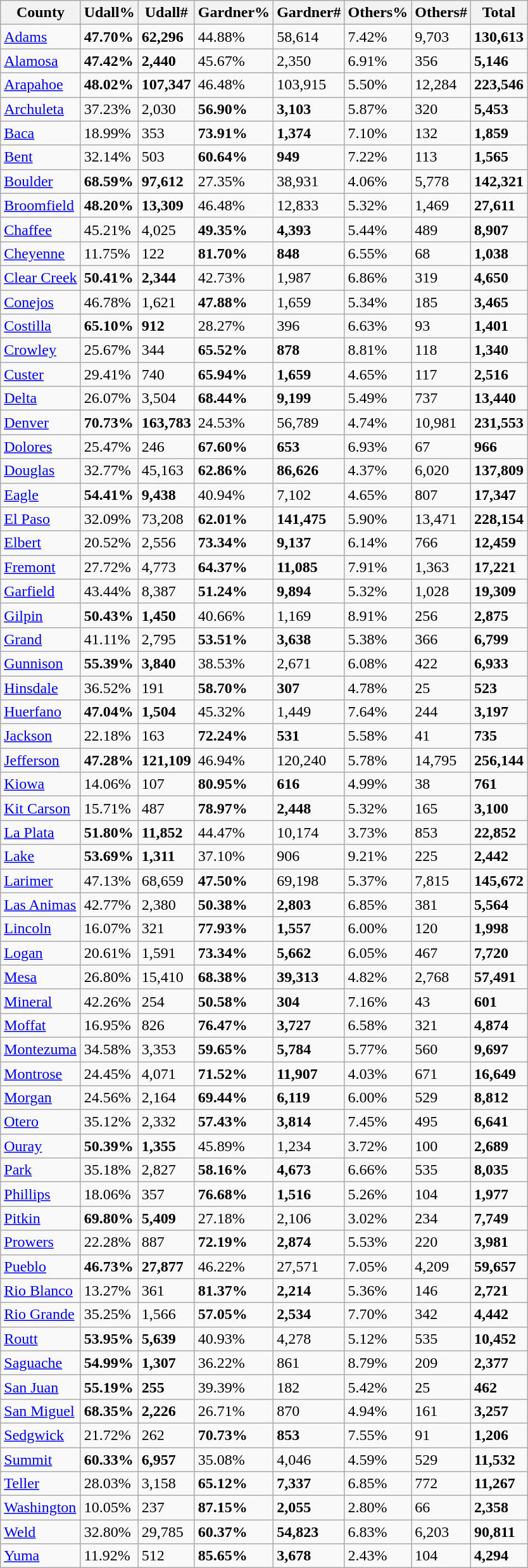<table class="wikitable sortable">
<tr>
<th>County</th>
<th>Udall%</th>
<th>Udall#</th>
<th>Gardner%</th>
<th>Gardner#</th>
<th>Others%</th>
<th>Others#</th>
<th>Total</th>
</tr>
<tr>
<td><a href='#'>Adams</a></td>
<td><strong>47.70%</strong></td>
<td><strong>62,296</strong></td>
<td>44.88%</td>
<td>58,614</td>
<td>7.42%</td>
<td>9,703</td>
<td><strong>130,613</strong></td>
</tr>
<tr>
<td><a href='#'>Alamosa</a></td>
<td><strong>47.42%</strong></td>
<td><strong>2,440</strong></td>
<td>45.67%</td>
<td>2,350</td>
<td>6.91%</td>
<td>356</td>
<td><strong>5,146</strong></td>
</tr>
<tr>
<td><a href='#'>Arapahoe</a></td>
<td><strong>48.02%</strong></td>
<td><strong>107,347</strong></td>
<td>46.48%</td>
<td>103,915</td>
<td>5.50%</td>
<td>12,284</td>
<td><strong>223,546</strong></td>
</tr>
<tr>
<td><a href='#'>Archuleta</a></td>
<td>37.23%</td>
<td>2,030</td>
<td><strong>56.90%</strong></td>
<td><strong>3,103</strong></td>
<td>5.87%</td>
<td>320</td>
<td><strong>5,453</strong></td>
</tr>
<tr>
<td><a href='#'>Baca</a></td>
<td>18.99%</td>
<td>353</td>
<td><strong>73.91%</strong></td>
<td><strong>1,374</strong></td>
<td>7.10%</td>
<td>132</td>
<td><strong>1,859</strong></td>
</tr>
<tr>
<td><a href='#'>Bent</a></td>
<td>32.14%</td>
<td>503</td>
<td><strong>60.64%</strong></td>
<td><strong>949</strong></td>
<td>7.22%</td>
<td>113</td>
<td><strong>1,565</strong></td>
</tr>
<tr>
<td><a href='#'>Boulder</a></td>
<td><strong>68.59%</strong></td>
<td><strong>97,612</strong></td>
<td>27.35%</td>
<td>38,931</td>
<td>4.06%</td>
<td>5,778</td>
<td><strong>142,321</strong></td>
</tr>
<tr>
<td><a href='#'>Broomfield</a></td>
<td><strong>48.20%</strong></td>
<td><strong>13,309</strong></td>
<td>46.48%</td>
<td>12,833</td>
<td>5.32%</td>
<td>1,469</td>
<td><strong>27,611</strong></td>
</tr>
<tr>
<td><a href='#'>Chaffee</a></td>
<td>45.21%</td>
<td>4,025</td>
<td><strong>49.35%</strong></td>
<td><strong>4,393</strong></td>
<td>5.44%</td>
<td>489</td>
<td><strong>8,907</strong></td>
</tr>
<tr>
<td><a href='#'>Cheyenne</a></td>
<td>11.75%</td>
<td>122</td>
<td><strong>81.70%</strong></td>
<td><strong>848</strong></td>
<td>6.55%</td>
<td>68</td>
<td><strong>1,038</strong></td>
</tr>
<tr>
<td><a href='#'>Clear Creek</a></td>
<td><strong>50.41%</strong></td>
<td><strong>2,344</strong></td>
<td>42.73%</td>
<td>1,987</td>
<td>6.86%</td>
<td>319</td>
<td><strong>4,650</strong></td>
</tr>
<tr>
<td><a href='#'>Conejos</a></td>
<td>46.78%</td>
<td>1,621</td>
<td><strong>47.88%</strong></td>
<td>1,659</td>
<td>5.34%</td>
<td>185</td>
<td><strong>3,465</strong></td>
</tr>
<tr>
<td><a href='#'>Costilla</a></td>
<td><strong>65.10%</strong></td>
<td><strong>912</strong></td>
<td>28.27%</td>
<td>396</td>
<td>6.63%</td>
<td>93</td>
<td><strong>1,401</strong></td>
</tr>
<tr>
<td><a href='#'>Crowley</a></td>
<td>25.67%</td>
<td>344</td>
<td><strong>65.52%</strong></td>
<td><strong>878</strong></td>
<td>8.81%</td>
<td>118</td>
<td><strong>1,340</strong></td>
</tr>
<tr>
<td><a href='#'>Custer</a></td>
<td>29.41%</td>
<td>740</td>
<td><strong>65.94%</strong></td>
<td><strong>1,659</strong></td>
<td>4.65%</td>
<td>117</td>
<td><strong>2,516</strong></td>
</tr>
<tr>
<td><a href='#'>Delta</a></td>
<td>26.07%</td>
<td>3,504</td>
<td><strong>68.44%</strong></td>
<td><strong>9,199</strong></td>
<td>5.49%</td>
<td>737</td>
<td><strong>13,440</strong></td>
</tr>
<tr>
<td><a href='#'>Denver</a></td>
<td><strong>70.73%</strong></td>
<td><strong>163,783</strong></td>
<td>24.53%</td>
<td>56,789</td>
<td>4.74%</td>
<td>10,981</td>
<td><strong>231,553</strong></td>
</tr>
<tr>
<td><a href='#'>Dolores</a></td>
<td>25.47%</td>
<td>246</td>
<td><strong>67.60%</strong></td>
<td><strong>653</strong></td>
<td>6.93%</td>
<td>67</td>
<td><strong>966</strong></td>
</tr>
<tr>
<td><a href='#'>Douglas</a></td>
<td>32.77%</td>
<td>45,163</td>
<td><strong>62.86%</strong></td>
<td><strong>86,626</strong></td>
<td>4.37%</td>
<td>6,020</td>
<td><strong>137,809</strong></td>
</tr>
<tr>
<td><a href='#'>Eagle</a></td>
<td><strong>54.41%</strong></td>
<td><strong>9,438</strong></td>
<td>40.94%</td>
<td>7,102</td>
<td>4.65%</td>
<td>807</td>
<td><strong>17,347</strong></td>
</tr>
<tr>
<td><a href='#'>El Paso</a></td>
<td>32.09%</td>
<td>73,208</td>
<td><strong>62.01%</strong></td>
<td><strong>141,475</strong></td>
<td>5.90%</td>
<td>13,471</td>
<td><strong>228,154</strong></td>
</tr>
<tr>
<td><a href='#'>Elbert</a></td>
<td>20.52%</td>
<td>2,556</td>
<td><strong>73.34%</strong></td>
<td><strong>9,137</strong></td>
<td>6.14%</td>
<td>766</td>
<td><strong>12,459</strong></td>
</tr>
<tr>
<td><a href='#'>Fremont</a></td>
<td>27.72%</td>
<td>4,773</td>
<td><strong>64.37%</strong></td>
<td><strong>11,085</strong></td>
<td>7.91%</td>
<td>1,363</td>
<td><strong>17,221</strong></td>
</tr>
<tr>
<td><a href='#'>Garfield</a></td>
<td>43.44%</td>
<td>8,387</td>
<td><strong>51.24%</strong></td>
<td><strong>9,894</strong></td>
<td>5.32%</td>
<td>1,028</td>
<td><strong>19,309</strong></td>
</tr>
<tr>
<td><a href='#'>Gilpin</a></td>
<td><strong>50.43%</strong></td>
<td><strong>1,450</strong></td>
<td>40.66%</td>
<td>1,169</td>
<td>8.91%</td>
<td>256</td>
<td><strong>2,875</strong></td>
</tr>
<tr>
<td><a href='#'>Grand</a></td>
<td>41.11%</td>
<td>2,795</td>
<td><strong>53.51%</strong></td>
<td><strong>3,638</strong></td>
<td>5.38%</td>
<td>366</td>
<td><strong>6,799</strong></td>
</tr>
<tr>
<td><a href='#'>Gunnison</a></td>
<td><strong>55.39%</strong></td>
<td><strong>3,840</strong></td>
<td>38.53%</td>
<td>2,671</td>
<td>6.08%</td>
<td>422</td>
<td><strong>6,933</strong></td>
</tr>
<tr>
<td><a href='#'>Hinsdale</a></td>
<td>36.52%</td>
<td>191</td>
<td><strong>58.70%</strong></td>
<td><strong>307</strong></td>
<td>4.78%</td>
<td>25</td>
<td><strong>523</strong></td>
</tr>
<tr>
<td><a href='#'>Huerfano</a></td>
<td><strong>47.04%</strong></td>
<td><strong>1,504</strong></td>
<td>45.32%</td>
<td>1,449</td>
<td>7.64%</td>
<td>244</td>
<td><strong>3,197</strong></td>
</tr>
<tr>
<td><a href='#'>Jackson</a></td>
<td>22.18%</td>
<td>163</td>
<td><strong>72.24%</strong></td>
<td><strong>531</strong></td>
<td>5.58%</td>
<td>41</td>
<td><strong>735</strong></td>
</tr>
<tr>
<td><a href='#'>Jefferson</a></td>
<td><strong>47.28%</strong></td>
<td><strong>121,109</strong></td>
<td>46.94%</td>
<td>120,240</td>
<td>5.78%</td>
<td>14,795</td>
<td><strong>256,144</strong></td>
</tr>
<tr>
<td><a href='#'>Kiowa</a></td>
<td>14.06%</td>
<td>107</td>
<td><strong>80.95%</strong></td>
<td><strong>616</strong></td>
<td>4.99%</td>
<td>38</td>
<td><strong>761</strong></td>
</tr>
<tr>
<td><a href='#'>Kit Carson</a></td>
<td>15.71%</td>
<td>487</td>
<td><strong>78.97%</strong></td>
<td><strong>2,448</strong></td>
<td>5.32%</td>
<td>165</td>
<td><strong>3,100</strong></td>
</tr>
<tr>
<td><a href='#'>La Plata</a></td>
<td><strong>51.80%</strong></td>
<td><strong>11,852</strong></td>
<td>44.47%</td>
<td>10,174</td>
<td>3.73%</td>
<td>853</td>
<td><strong>22,852</strong></td>
</tr>
<tr>
<td><a href='#'>Lake</a></td>
<td><strong>53.69%</strong></td>
<td><strong>1,311</strong></td>
<td>37.10%</td>
<td>906</td>
<td>9.21%</td>
<td>225</td>
<td><strong>2,442</strong></td>
</tr>
<tr>
<td><a href='#'>Larimer</a></td>
<td>47.13%</td>
<td>68,659</td>
<td><strong>47.50%</strong></td>
<td>69,198</td>
<td>5.37%</td>
<td>7,815</td>
<td><strong>145,672</strong></td>
</tr>
<tr>
<td><a href='#'>Las Animas</a></td>
<td>42.77%</td>
<td>2,380</td>
<td><strong>50.38%</strong></td>
<td><strong>2,803</strong></td>
<td>6.85%</td>
<td>381</td>
<td><strong>5,564</strong></td>
</tr>
<tr>
<td><a href='#'>Lincoln</a></td>
<td>16.07%</td>
<td>321</td>
<td><strong>77.93%</strong></td>
<td><strong>1,557</strong></td>
<td>6.00%</td>
<td>120</td>
<td><strong>1,998</strong></td>
</tr>
<tr>
<td><a href='#'>Logan</a></td>
<td>20.61%</td>
<td>1,591</td>
<td><strong>73.34%</strong></td>
<td><strong>5,662</strong></td>
<td>6.05%</td>
<td>467</td>
<td><strong>7,720</strong></td>
</tr>
<tr>
<td><a href='#'>Mesa</a></td>
<td>26.80%</td>
<td>15,410</td>
<td><strong>68.38%</strong></td>
<td><strong>39,313</strong></td>
<td>4.82%</td>
<td>2,768</td>
<td><strong>57,491</strong></td>
</tr>
<tr>
<td><a href='#'>Mineral</a></td>
<td>42.26%</td>
<td>254</td>
<td><strong>50.58%</strong></td>
<td><strong>304</strong></td>
<td>7.16%</td>
<td>43</td>
<td><strong>601</strong></td>
</tr>
<tr>
<td><a href='#'>Moffat</a></td>
<td>16.95%</td>
<td>826</td>
<td><strong>76.47%</strong></td>
<td><strong>3,727</strong></td>
<td>6.58%</td>
<td>321</td>
<td><strong>4,874</strong></td>
</tr>
<tr>
<td><a href='#'>Montezuma</a></td>
<td>34.58%</td>
<td>3,353</td>
<td><strong>59.65%</strong></td>
<td><strong>5,784</strong></td>
<td>5.77%</td>
<td>560</td>
<td><strong>9,697</strong></td>
</tr>
<tr>
<td><a href='#'>Montrose</a></td>
<td>24.45%</td>
<td>4,071</td>
<td><strong>71.52%</strong></td>
<td><strong>11,907</strong></td>
<td>4.03%</td>
<td>671</td>
<td><strong>16,649</strong></td>
</tr>
<tr>
<td><a href='#'>Morgan</a></td>
<td>24.56%</td>
<td>2,164</td>
<td><strong>69.44%</strong></td>
<td><strong>6,119</strong></td>
<td>6.00%</td>
<td>529</td>
<td><strong>8,812</strong></td>
</tr>
<tr>
<td><a href='#'>Otero</a></td>
<td>35.12%</td>
<td>2,332</td>
<td><strong>57.43%</strong></td>
<td><strong>3,814</strong></td>
<td>7.45%</td>
<td>495</td>
<td><strong>6,641</strong></td>
</tr>
<tr>
<td><a href='#'>Ouray</a></td>
<td><strong>50.39%</strong></td>
<td><strong>1,355</strong></td>
<td>45.89%</td>
<td>1,234</td>
<td>3.72%</td>
<td>100</td>
<td><strong>2,689</strong></td>
</tr>
<tr>
<td><a href='#'>Park</a></td>
<td>35.18%</td>
<td>2,827</td>
<td><strong>58.16%</strong></td>
<td><strong>4,673</strong></td>
<td>6.66%</td>
<td>535</td>
<td><strong>8,035</strong></td>
</tr>
<tr>
<td><a href='#'>Phillips</a></td>
<td>18.06%</td>
<td>357</td>
<td><strong>76.68%</strong></td>
<td><strong>1,516</strong></td>
<td>5.26%</td>
<td>104</td>
<td><strong>1,977</strong></td>
</tr>
<tr>
<td><a href='#'>Pitkin</a></td>
<td><strong>69.80%</strong></td>
<td><strong>5,409</strong></td>
<td>27.18%</td>
<td>2,106</td>
<td>3.02%</td>
<td>234</td>
<td><strong>7,749</strong></td>
</tr>
<tr>
<td><a href='#'>Prowers</a></td>
<td>22.28%</td>
<td>887</td>
<td><strong>72.19%</strong></td>
<td><strong>2,874</strong></td>
<td>5.53%</td>
<td>220</td>
<td><strong>3,981</strong></td>
</tr>
<tr>
<td><a href='#'>Pueblo</a></td>
<td><strong>46.73%</strong></td>
<td><strong>27,877</strong></td>
<td>46.22%</td>
<td>27,571</td>
<td>7.05%</td>
<td>4,209</td>
<td><strong>59,657</strong></td>
</tr>
<tr>
<td><a href='#'>Rio Blanco</a></td>
<td>13.27%</td>
<td>361</td>
<td><strong>81.37%</strong></td>
<td><strong>2,214</strong></td>
<td>5.36%</td>
<td>146</td>
<td><strong>2,721</strong></td>
</tr>
<tr>
<td><a href='#'>Rio Grande</a></td>
<td>35.25%</td>
<td>1,566</td>
<td><strong>57.05%</strong></td>
<td><strong>2,534</strong></td>
<td>7.70%</td>
<td>342</td>
<td><strong>4,442</strong></td>
</tr>
<tr>
<td><a href='#'>Routt</a></td>
<td><strong>53.95%</strong></td>
<td><strong>5,639</strong></td>
<td>40.93%</td>
<td>4,278</td>
<td>5.12%</td>
<td>535</td>
<td><strong>10,452</strong></td>
</tr>
<tr>
<td><a href='#'>Saguache</a></td>
<td><strong>54.99%</strong></td>
<td><strong>1,307</strong></td>
<td>36.22%</td>
<td>861</td>
<td>8.79%</td>
<td>209</td>
<td><strong>2,377</strong></td>
</tr>
<tr>
<td><a href='#'>San Juan</a></td>
<td><strong>55.19%</strong></td>
<td><strong>255</strong></td>
<td>39.39%</td>
<td>182</td>
<td>5.42%</td>
<td>25</td>
<td><strong>462</strong></td>
</tr>
<tr>
<td><a href='#'>San Miguel</a></td>
<td><strong>68.35%</strong></td>
<td><strong>2,226</strong></td>
<td>26.71%</td>
<td>870</td>
<td>4.94%</td>
<td>161</td>
<td><strong>3,257</strong></td>
</tr>
<tr>
<td><a href='#'>Sedgwick</a></td>
<td>21.72%</td>
<td>262</td>
<td><strong>70.73%</strong></td>
<td><strong>853</strong></td>
<td>7.55%</td>
<td>91</td>
<td><strong>1,206</strong></td>
</tr>
<tr>
<td><a href='#'>Summit</a></td>
<td><strong>60.33%</strong></td>
<td><strong>6,957</strong></td>
<td>35.08%</td>
<td>4,046</td>
<td>4.59%</td>
<td>529</td>
<td><strong>11,532</strong></td>
</tr>
<tr>
<td><a href='#'>Teller</a></td>
<td>28.03%</td>
<td>3,158</td>
<td><strong>65.12%</strong></td>
<td><strong>7,337</strong></td>
<td>6.85%</td>
<td>772</td>
<td><strong>11,267</strong></td>
</tr>
<tr>
<td><a href='#'>Washington</a></td>
<td>10.05%</td>
<td>237</td>
<td><strong>87.15%</strong></td>
<td><strong>2,055</strong></td>
<td>2.80%</td>
<td>66</td>
<td><strong>2,358</strong></td>
</tr>
<tr>
<td><a href='#'>Weld</a></td>
<td>32.80%</td>
<td>29,785</td>
<td><strong>60.37%</strong></td>
<td><strong>54,823</strong></td>
<td>6.83%</td>
<td>6,203</td>
<td><strong>90,811</strong></td>
</tr>
<tr>
<td><a href='#'>Yuma</a></td>
<td>11.92%</td>
<td>512</td>
<td><strong>85.65%</strong></td>
<td><strong>3,678</strong></td>
<td>2.43%</td>
<td>104</td>
<td><strong>4,294</strong></td>
</tr>
</table>
